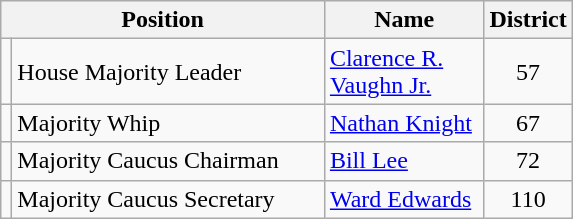<table class="wikitable">
<tr>
<th colspan=2 align=center>Position</th>
<th width="099" align=center>Name</th>
<th align=center>District</th>
</tr>
<tr>
<td></td>
<td width="201">House Majority Leader</td>
<td><a href='#'>Clarence R. Vaughn Jr.</a></td>
<td align=center>57</td>
</tr>
<tr>
<td></td>
<td>Majority Whip</td>
<td><a href='#'>Nathan Knight</a></td>
<td align=center>67</td>
</tr>
<tr>
<td></td>
<td>Majority Caucus Chairman</td>
<td><a href='#'>Bill Lee</a></td>
<td align=center>72</td>
</tr>
<tr>
<td></td>
<td>Majority Caucus Secretary</td>
<td><a href='#'>Ward Edwards</a></td>
<td align=center>110</td>
</tr>
</table>
